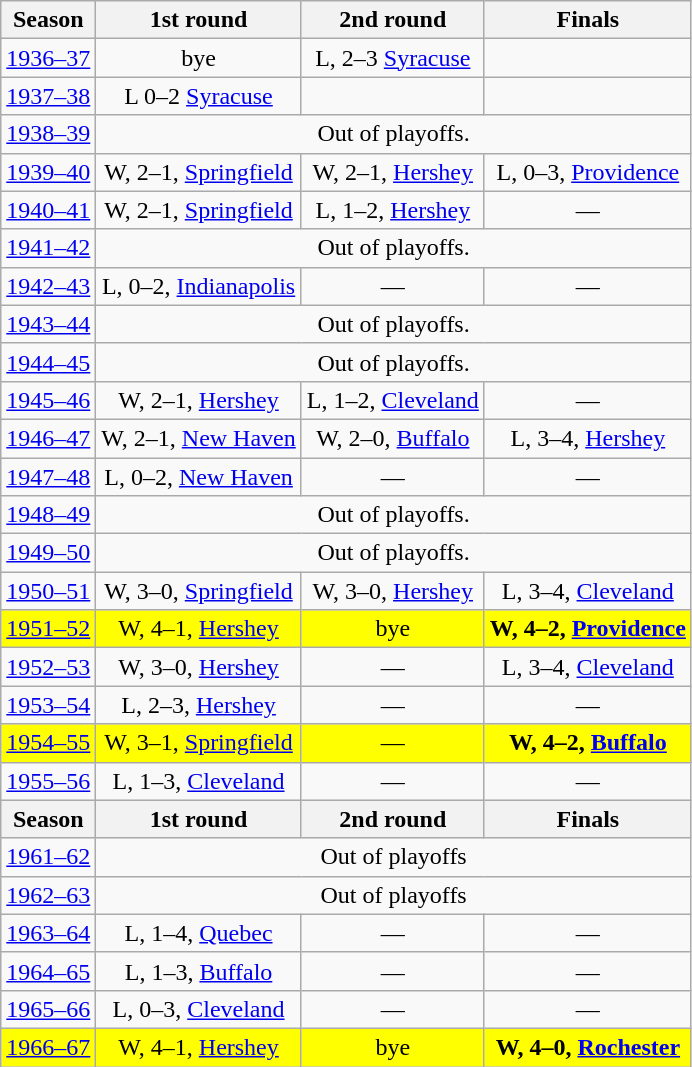<table class="wikitable" style="text-align:center">
<tr>
<th>Season</th>
<th>1st round</th>
<th>2nd round</th>
<th>Finals</th>
</tr>
<tr>
<td><a href='#'>1936–37</a></td>
<td>bye</td>
<td>L, 2–3 <a href='#'>Syracuse</a></td>
<td></td>
</tr>
<tr>
<td><a href='#'>1937–38</a></td>
<td>L 0–2 <a href='#'>Syracuse</a></td>
<td></td>
<td></td>
</tr>
<tr>
<td><a href='#'>1938–39</a></td>
<td colspan="3">Out of playoffs.</td>
</tr>
<tr>
<td><a href='#'>1939–40</a></td>
<td>W, 2–1, <a href='#'>Springfield</a></td>
<td>W, 2–1, <a href='#'>Hershey</a></td>
<td>L, 0–3, <a href='#'>Providence</a></td>
</tr>
<tr>
<td><a href='#'>1940–41</a></td>
<td>W, 2–1, <a href='#'>Springfield</a></td>
<td>L, 1–2, <a href='#'>Hershey</a></td>
<td>—</td>
</tr>
<tr>
<td><a href='#'>1941–42</a></td>
<td colspan="3">Out of playoffs.</td>
</tr>
<tr>
<td><a href='#'>1942–43</a></td>
<td>L, 0–2, <a href='#'>Indianapolis</a></td>
<td>—</td>
<td>—</td>
</tr>
<tr>
<td><a href='#'>1943–44</a></td>
<td colspan="3">Out of playoffs.</td>
</tr>
<tr>
<td><a href='#'>1944–45</a></td>
<td colspan="3">Out of playoffs.</td>
</tr>
<tr>
<td><a href='#'>1945–46</a></td>
<td>W, 2–1, <a href='#'>Hershey</a></td>
<td>L, 1–2, <a href='#'>Cleveland</a></td>
<td>—</td>
</tr>
<tr>
<td><a href='#'>1946–47</a></td>
<td>W, 2–1, <a href='#'>New Haven</a></td>
<td>W, 2–0, <a href='#'>Buffalo</a></td>
<td>L, 3–4, <a href='#'>Hershey</a></td>
</tr>
<tr>
<td><a href='#'>1947–48</a></td>
<td>L, 0–2, <a href='#'>New Haven</a></td>
<td>—</td>
<td>—</td>
</tr>
<tr>
<td><a href='#'>1948–49</a></td>
<td colspan="3">Out of playoffs.</td>
</tr>
<tr>
<td><a href='#'>1949–50</a></td>
<td colspan="3">Out of playoffs.</td>
</tr>
<tr>
<td><a href='#'>1950–51</a></td>
<td>W, 3–0, <a href='#'>Springfield</a></td>
<td>W, 3–0, <a href='#'>Hershey</a></td>
<td>L, 3–4, <a href='#'>Cleveland</a></td>
</tr>
<tr bgcolor="yellow">
<td><a href='#'>1951–52</a></td>
<td>W, 4–1, <a href='#'>Hershey</a></td>
<td>bye</td>
<td><strong>W, 4–2, <a href='#'>Providence</a></strong></td>
</tr>
<tr>
<td><a href='#'>1952–53</a></td>
<td>W, 3–0, <a href='#'>Hershey</a></td>
<td>—</td>
<td>L, 3–4, <a href='#'>Cleveland</a></td>
</tr>
<tr>
<td><a href='#'>1953–54</a></td>
<td>L, 2–3, <a href='#'>Hershey</a></td>
<td>—</td>
<td>—</td>
</tr>
<tr bgcolor="yellow">
<td><a href='#'>1954–55</a></td>
<td>W, 3–1, <a href='#'>Springfield</a></td>
<td>—</td>
<td><strong>W, 4–2, <a href='#'>Buffalo</a></strong></td>
</tr>
<tr>
<td><a href='#'>1955–56</a></td>
<td>L, 1–3, <a href='#'>Cleveland</a></td>
<td>—</td>
<td>—</td>
</tr>
<tr>
<th>Season</th>
<th>1st round</th>
<th>2nd round</th>
<th>Finals</th>
</tr>
<tr>
<td><a href='#'>1961–62</a></td>
<td colspan="3">Out of playoffs</td>
</tr>
<tr>
<td><a href='#'>1962–63</a></td>
<td colspan="3">Out of playoffs</td>
</tr>
<tr>
<td><a href='#'>1963–64</a></td>
<td>L, 1–4, <a href='#'>Quebec</a></td>
<td>—</td>
<td>—</td>
</tr>
<tr>
<td><a href='#'>1964–65</a></td>
<td>L, 1–3, <a href='#'>Buffalo</a></td>
<td>—</td>
<td>—</td>
</tr>
<tr>
<td><a href='#'>1965–66</a></td>
<td>L, 0–3, <a href='#'>Cleveland</a></td>
<td>—</td>
<td>—</td>
</tr>
<tr bgcolor="yellow">
<td><a href='#'>1966–67</a></td>
<td>W, 4–1, <a href='#'>Hershey</a></td>
<td>bye</td>
<td><strong>W, 4–0, <a href='#'>Rochester</a></strong></td>
</tr>
</table>
